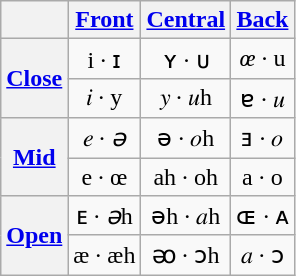<table class="wikitable" style=text-align:center>
<tr>
<th></th>
<th><a href='#'>Front</a></th>
<th><a href='#'>Central</a></th>
<th><a href='#'>Back</a></th>
</tr>
<tr>
<th rowspan=2><a href='#'>Close</a></th>
<td>i · ɪ</td>
<td>ʏ · ᴜ</td>
<td><em>œ</em> · u</td>
</tr>
<tr>
<td>𝑖 · y</td>
<td>𝑦 · 𝑢h</td>
<td>ɐ · 𝑢</td>
</tr>
<tr>
<th rowspan=2><a href='#'>Mid</a></th>
<td>𝑒 · <em>ə</em></td>
<td>ə · 𝑜h</td>
<td>ⱻ · 𝑜</td>
</tr>
<tr>
<td>e · œ</td>
<td>ah · oh</td>
<td>a · o</td>
</tr>
<tr>
<th rowspan=2><a href='#'>Open</a></th>
<td>ᴇ · <em>ə</em>h</td>
<td>əh · 𝑎h</td>
<td>ɶ · ᴀ</td>
</tr>
<tr>
<td>æ · æh</td>
<td>ᴔ · ɔh</td>
<td>𝑎 · ɔ</td>
</tr>
</table>
